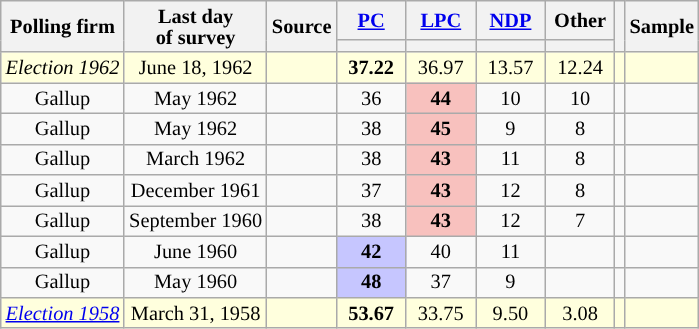<table class="wikitable sortable" style="text-align:center;font-size:85%;line-height:14px;" align="center">
<tr>
<th rowspan="2">Polling firm</th>
<th rowspan="2">Last day <br>of survey</th>
<th rowspan="2">Source</th>
<th class="unsortable" style="width:40px;"><a href='#'>PC</a></th>
<th class="unsortable" style="width:40px;"><a href='#'>LPC</a></th>
<th class="unsortable" style="width:40px;"><a href='#'>NDP</a></th>
<th class="unsortable" style="width:40px;">Other</th>
<th rowspan="2"></th>
<th rowspan="2">Sample</th>
</tr>
<tr style="line-height:5px;">
<th style="background:"></th>
<th style="background:"></th>
<th style="background:"></th>
<th style="background:"></th>
</tr>
<tr>
<td style="background:#ffd;"><em>Election 1962</em></td>
<td style="background:#ffd;">June 18, 1962</td>
<td style="background:#ffd;"></td>
<td style="background:#ffd;"><strong>37.22</strong></td>
<td style="background:#ffd;">36.97</td>
<td style="background:#ffd;">13.57</td>
<td style="background:#ffd;">12.24</td>
<td style="background:#ffd;"></td>
<td style="background:#ffd;"></td>
</tr>
<tr>
<td>Gallup</td>
<td>May 1962</td>
<td></td>
<td>36</td>
<td style='background:#F8C1BE'><strong>44</strong></td>
<td>10</td>
<td>10</td>
<td></td>
<td></td>
</tr>
<tr>
<td>Gallup</td>
<td>May 1962</td>
<td></td>
<td>38</td>
<td style='background:#F8C1BE'><strong>45</strong></td>
<td>9</td>
<td>8</td>
<td></td>
<td></td>
</tr>
<tr>
<td>Gallup</td>
<td>March 1962</td>
<td></td>
<td>38</td>
<td style='background:#F8C1BE'><strong>43</strong></td>
<td>11</td>
<td>8</td>
<td></td>
<td></td>
</tr>
<tr>
<td>Gallup</td>
<td>December 1961</td>
<td></td>
<td>37</td>
<td style='background:#F8C1BE'><strong>43</strong></td>
<td>12</td>
<td>8</td>
<td></td>
<td></td>
</tr>
<tr>
<td>Gallup</td>
<td>September 1960</td>
<td></td>
<td>38</td>
<td style='background:#F8C1BE'><strong>43</strong></td>
<td>12</td>
<td>7</td>
<td></td>
<td></td>
</tr>
<tr>
<td>Gallup</td>
<td>June 1960</td>
<td></td>
<td style='background:#C6C6FF'><strong>42</strong></td>
<td>40</td>
<td>11</td>
<td></td>
<td></td>
<td></td>
</tr>
<tr>
<td>Gallup</td>
<td>May 1960</td>
<td></td>
<td style='background:#C6C6FF'><strong>48</strong></td>
<td>37</td>
<td>9</td>
<td></td>
<td></td>
<td></td>
</tr>
<tr>
<td style="background:#ffd;"><em><a href='#'>Election 1958</a></em></td>
<td style="background:#ffd;">March 31, 1958</td>
<td style="background:#ffd;"></td>
<td style="background:#ffd;"><strong>53.67</strong></td>
<td style="background:#ffd;">33.75</td>
<td style="background:#ffd;">9.50</td>
<td style="background:#ffd;">3.08</td>
<td style="background:#ffd;"></td>
<td style="background:#ffd;"></td>
</tr>
</table>
